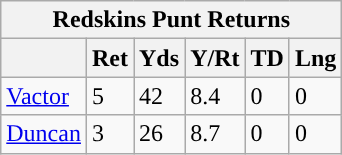<table class="wikitable">
<tr>
<th colspan="6">Redskins Punt Returns</th>
</tr>
<tr>
<th></th>
<th>Ret</th>
<th>Yds</th>
<th>Y/Rt</th>
<th>TD</th>
<th>Lng</th>
</tr>
<tr>
<td><a href='#'>Vactor</a></td>
<td>5</td>
<td>42</td>
<td>8.4</td>
<td>0</td>
<td>0</td>
</tr>
<tr>
<td><a href='#'>Duncan</a></td>
<td>3</td>
<td>26</td>
<td>8.7</td>
<td>0</td>
<td>0</td>
</tr>
</table>
